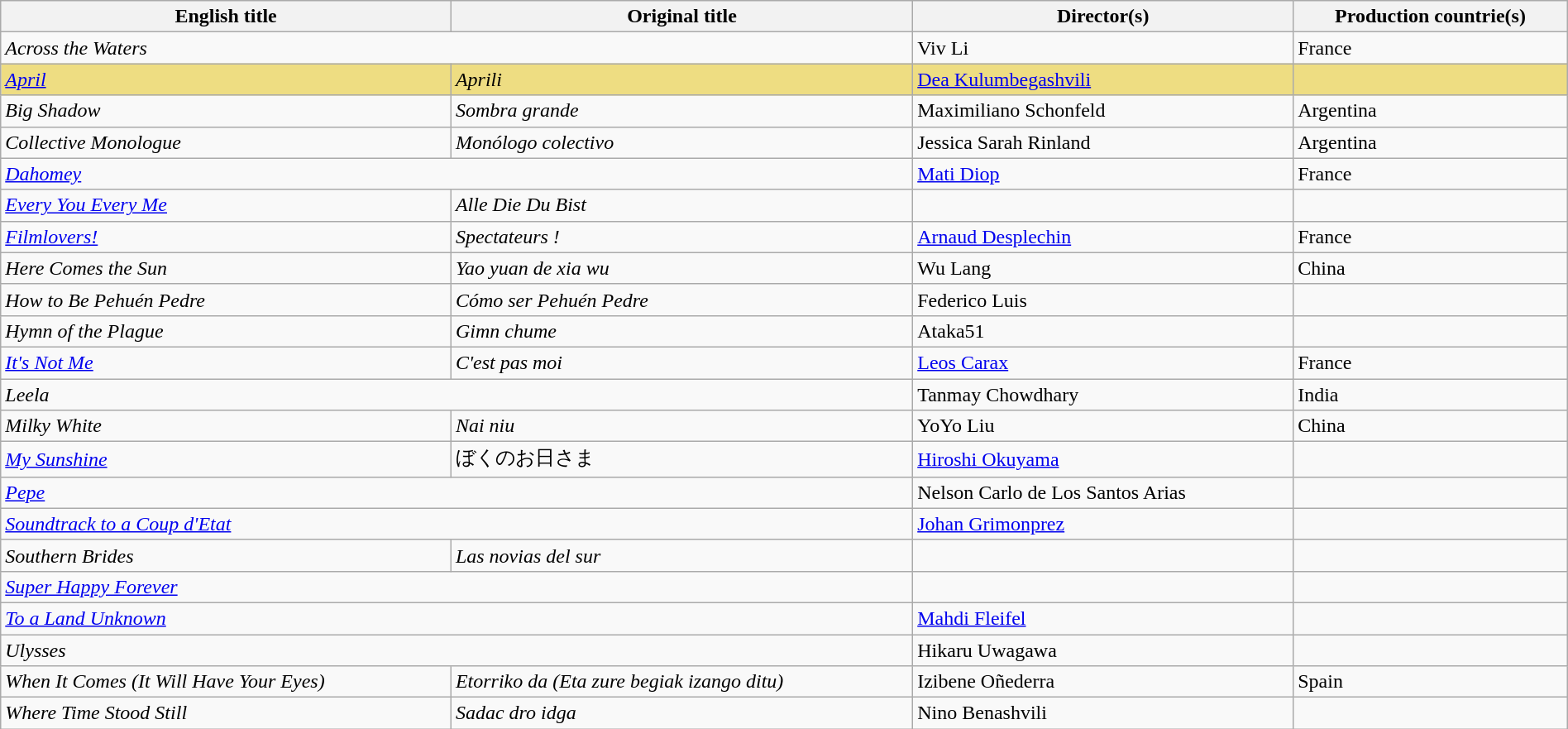<table class="sortable wikitable" style="width:100%; margin-bottom:4px" cellpadding="5">
<tr>
<th scope="col">English title</th>
<th scope="col">Original title</th>
<th scope="col">Director(s)</th>
<th scope="col">Production countrie(s)</th>
</tr>
<tr>
<td colspan = "2"><em>Across the Waters</em></td>
<td>Viv Li</td>
<td>France</td>
</tr>
<tr style="background:#EEDD82">
<td><em><a href='#'>April</a></em></td>
<td><em>Aprili</em></td>
<td><a href='#'>Dea Kulumbegashvili</a></td>
<td></td>
</tr>
<tr>
<td><em>Big Shadow</em></td>
<td><em>Sombra grande</em></td>
<td>Maximiliano Schonfeld</td>
<td>Argentina</td>
</tr>
<tr>
<td><em>Collective Monologue</em></td>
<td><em>Monólogo colectivo</em></td>
<td>Jessica Sarah Rinland</td>
<td>Argentina</td>
</tr>
<tr>
<td colspan = "2"><em><a href='#'>Dahomey</a></em></td>
<td><a href='#'>Mati Diop</a></td>
<td>France</td>
</tr>
<tr>
<td><em><a href='#'>Every You Every Me</a></em></td>
<td><em>Alle Die Du Bist</em></td>
<td></td>
<td></td>
</tr>
<tr>
<td><em><a href='#'>Filmlovers!</a></em></td>
<td><em>Spectateurs !</em></td>
<td><a href='#'>Arnaud Desplechin</a></td>
<td>France</td>
</tr>
<tr>
<td><em>Here Comes the Sun</em></td>
<td><em>Yao yuan de xia wu</em></td>
<td>Wu Lang</td>
<td>China</td>
</tr>
<tr>
<td><em>How to Be Pehuén Pedre</em></td>
<td><em>Cómo ser Pehuén Pedre</em></td>
<td>Federico Luis</td>
<td></td>
</tr>
<tr>
<td><em>Hymn of the Plague</em></td>
<td><em>Gimn chume</em></td>
<td>Ataka51</td>
<td></td>
</tr>
<tr>
<td><em><a href='#'>It's Not Me</a></em></td>
<td><em>C'est pas moi</em></td>
<td><a href='#'>Leos Carax</a></td>
<td>France</td>
</tr>
<tr>
<td colspan = "2"><em>Leela</em></td>
<td>Tanmay Chowdhary</td>
<td>India</td>
</tr>
<tr>
<td><em>Milky White</em></td>
<td><em>Nai niu</em></td>
<td>YoYo Liu</td>
<td>China</td>
</tr>
<tr>
<td><em><a href='#'>My Sunshine</a></em></td>
<td>ぼくのお日さま</td>
<td><a href='#'>Hiroshi Okuyama</a></td>
<td></td>
</tr>
<tr>
<td colspan = "2"><em><a href='#'>Pepe</a></em></td>
<td>Nelson Carlo de Los Santos Arias</td>
<td></td>
</tr>
<tr>
<td colspan = "2"><em><a href='#'>Soundtrack to a Coup d'Etat</a></em></td>
<td><a href='#'>Johan Grimonprez</a></td>
<td></td>
</tr>
<tr>
<td><em>Southern Brides</em></td>
<td><em>Las novias del sur</em></td>
<td></td>
<td></td>
</tr>
<tr>
<td colspan = "2"><em><a href='#'>Super Happy Forever</a></em></td>
<td></td>
<td></td>
</tr>
<tr>
<td colspan = "2"><em><a href='#'>To a Land Unknown</a></em></td>
<td><a href='#'>Mahdi Fleifel</a></td>
<td></td>
</tr>
<tr>
<td colspan = "2"><em>Ulysses</em></td>
<td>Hikaru Uwagawa</td>
<td></td>
</tr>
<tr>
<td><em>When It Comes (It Will Have Your Eyes)</em></td>
<td><em>Etorriko da (Eta zure begiak izango ditu)</em></td>
<td>Izibene Oñederra</td>
<td>Spain</td>
</tr>
<tr>
<td><em>Where Time Stood Still</em></td>
<td><em>Sadac dro idga</em></td>
<td>Nino Benashvili</td>
<td></td>
</tr>
</table>
